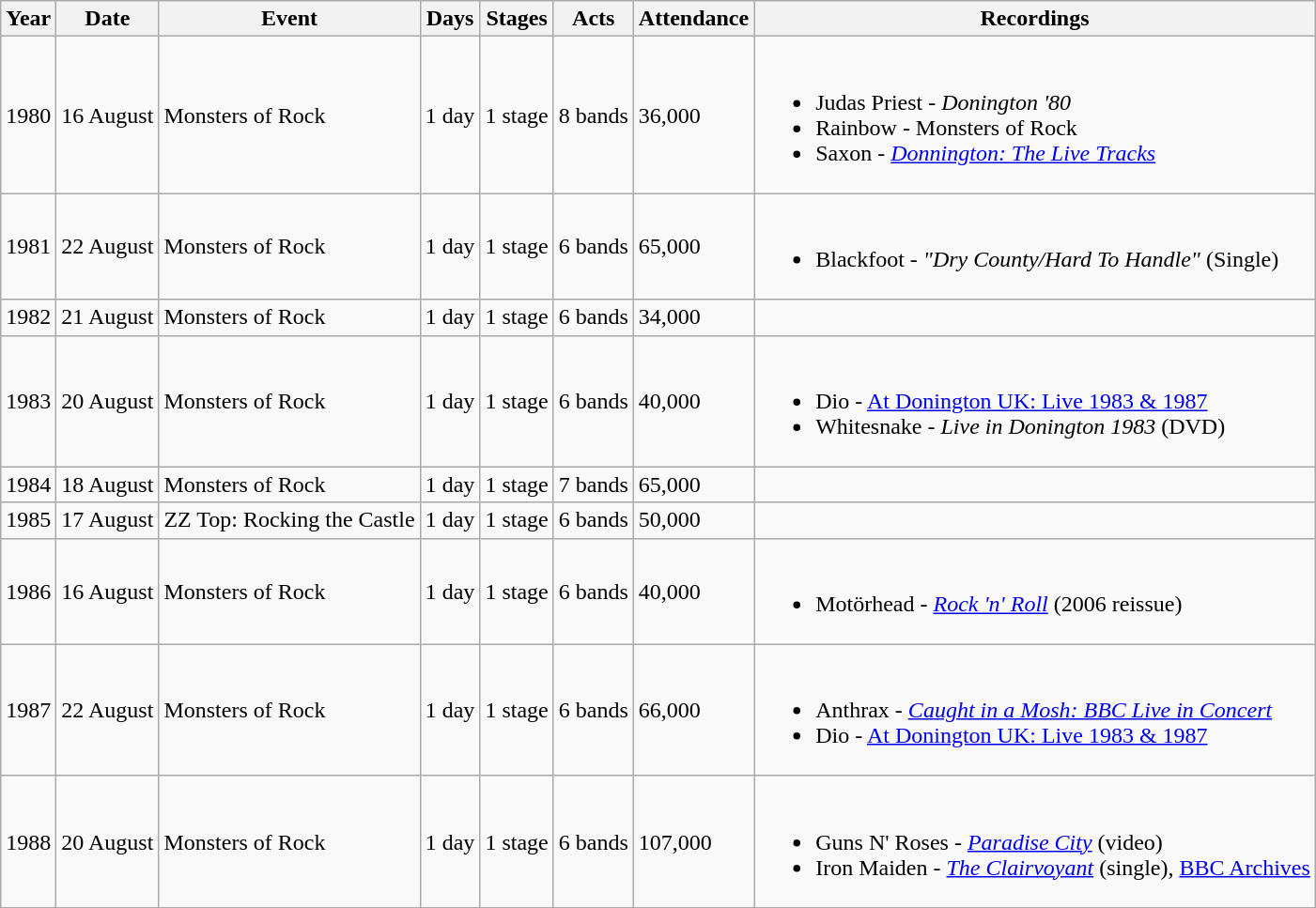<table class="wikitable">
<tr>
<th>Year</th>
<th>Date</th>
<th>Event</th>
<th>Days</th>
<th>Stages</th>
<th>Acts</th>
<th>Attendance</th>
<th>Recordings</th>
</tr>
<tr>
<td>1980</td>
<td>16 August</td>
<td>Monsters of Rock</td>
<td>1 day</td>
<td>1 stage</td>
<td>8 bands</td>
<td>36,000</td>
<td><br><ul><li>Judas Priest - <em>Donington '80</em></li><li>Rainbow - Monsters of Rock</li><li>Saxon - <em><a href='#'>Donnington: The Live Tracks</a></em></li></ul></td>
</tr>
<tr>
<td>1981</td>
<td>22 August</td>
<td>Monsters of Rock</td>
<td>1 day</td>
<td>1 stage</td>
<td>6 bands</td>
<td>65,000</td>
<td><br><ul><li>Blackfoot - <em>"Dry County/Hard To Handle"</em> (Single)</li></ul></td>
</tr>
<tr>
<td>1982</td>
<td>21 August</td>
<td>Monsters of Rock</td>
<td>1 day</td>
<td>1 stage</td>
<td>6 bands</td>
<td>34,000</td>
</tr>
<tr>
<td>1983</td>
<td>20 August</td>
<td>Monsters of Rock</td>
<td>1 day</td>
<td>1 stage</td>
<td>6 bands</td>
<td>40,000</td>
<td><br><ul><li>Dio - <a href='#'>At Donington UK: Live 1983 & 1987</a></li><li>Whitesnake - <em>Live in Donington 1983</em> (DVD)</li></ul></td>
</tr>
<tr>
<td>1984</td>
<td>18 August</td>
<td>Monsters of Rock</td>
<td>1 day</td>
<td>1 stage</td>
<td>7 bands</td>
<td>65,000</td>
<td></td>
</tr>
<tr>
<td>1985</td>
<td>17 August</td>
<td>ZZ Top: Rocking the Castle</td>
<td>1 day</td>
<td>1 stage</td>
<td>6 bands</td>
<td>50,000</td>
<td></td>
</tr>
<tr>
<td>1986</td>
<td>16 August</td>
<td>Monsters of Rock</td>
<td>1 day</td>
<td>1 stage</td>
<td>6 bands</td>
<td>40,000</td>
<td><br><ul><li>Motörhead - <em><a href='#'>Rock 'n' Roll</a></em> (2006 reissue)</li></ul></td>
</tr>
<tr>
<td>1987</td>
<td>22 August</td>
<td>Monsters of Rock<br></td>
<td>1 day</td>
<td>1 stage</td>
<td>6 bands</td>
<td>66,000</td>
<td><br><ul><li>Anthrax - <em><a href='#'>Caught in a Mosh: BBC Live in Concert</a></em></li><li>Dio - <a href='#'>At Donington UK: Live 1983 & 1987</a></li></ul></td>
</tr>
<tr>
<td>1988</td>
<td>20 August</td>
<td>Monsters of Rock</td>
<td>1 day</td>
<td>1 stage</td>
<td>6 bands</td>
<td>107,000</td>
<td><br><ul><li>Guns N' Roses - <em><a href='#'>Paradise City</a></em> (video)</li><li>Iron Maiden - <em><a href='#'>The Clairvoyant</a></em> (single), <a href='#'>BBC Archives</a></li></ul></td>
</tr>
</table>
